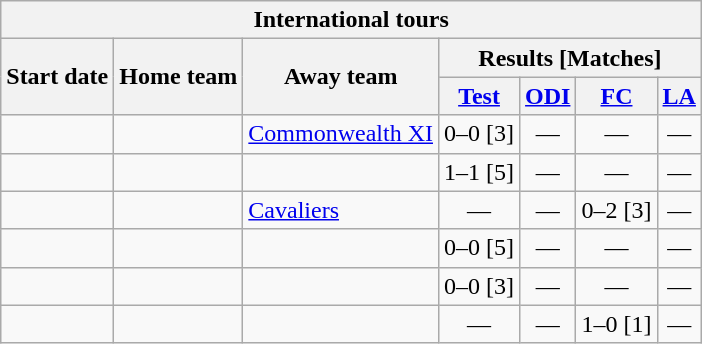<table class="wikitable">
<tr>
<th colspan="7">International tours</th>
</tr>
<tr>
<th rowspan="2">Start date</th>
<th rowspan="2">Home team</th>
<th rowspan="2">Away team</th>
<th colspan="4">Results [Matches]</th>
</tr>
<tr>
<th><a href='#'>Test</a></th>
<th><a href='#'>ODI</a></th>
<th><a href='#'>FC</a></th>
<th><a href='#'>LA</a></th>
</tr>
<tr>
<td><a href='#'></a></td>
<td></td>
<td><a href='#'>Commonwealth XI</a></td>
<td>0–0 [3]</td>
<td ; style="text-align:center">—</td>
<td ; style="text-align:center">—</td>
<td ; style="text-align:center">—</td>
</tr>
<tr>
<td><a href='#'></a></td>
<td></td>
<td></td>
<td>1–1 [5]</td>
<td ; style="text-align:center">—</td>
<td ; style="text-align:center">—</td>
<td ; style="text-align:center">—</td>
</tr>
<tr>
<td><a href='#'></a></td>
<td></td>
<td><a href='#'>Cavaliers</a></td>
<td ; style="text-align:center">—</td>
<td ; style="text-align:center">—</td>
<td>0–2 [3]</td>
<td ; style="text-align:center">—</td>
</tr>
<tr>
<td><a href='#'></a></td>
<td></td>
<td></td>
<td>0–0 [5]</td>
<td ; style="text-align:center">—</td>
<td ; style="text-align:center">—</td>
<td ; style="text-align:center">—</td>
</tr>
<tr>
<td><a href='#'></a></td>
<td></td>
<td></td>
<td>0–0 [3]</td>
<td ; style="text-align:center">—</td>
<td ; style="text-align:center">—</td>
<td ; style="text-align:center">—</td>
</tr>
<tr>
<td><a href='#'></a></td>
<td></td>
<td></td>
<td ; style="text-align:center">—</td>
<td ; style="text-align:center">—</td>
<td>1–0 [1]</td>
<td ; style="text-align:center">—</td>
</tr>
</table>
